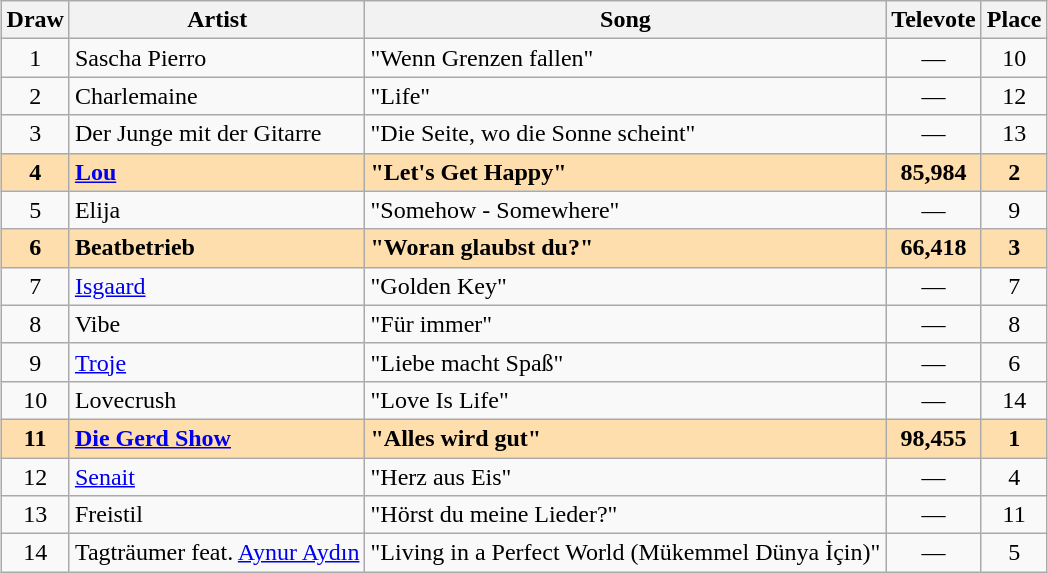<table class="sortable wikitable" style="margin: 1em auto 1em auto; text-align:center">
<tr>
<th>Draw</th>
<th>Artist</th>
<th>Song</th>
<th>Televote</th>
<th>Place</th>
</tr>
<tr>
<td>1</td>
<td align="left">Sascha Pierro</td>
<td align="left">"Wenn Grenzen fallen"</td>
<td>—</td>
<td>10</td>
</tr>
<tr>
<td>2</td>
<td align="left">Charlemaine</td>
<td align="left">"Life"</td>
<td>—</td>
<td>12</td>
</tr>
<tr>
<td>3</td>
<td align="left">Der Junge mit der Gitarre</td>
<td align="left">"Die Seite, wo die Sonne scheint"</td>
<td>—</td>
<td>13</td>
</tr>
<tr style="font-weight:bold; background:navajowhite;">
<td>4</td>
<td align="left"><a href='#'>Lou</a></td>
<td align="left">"Let's Get Happy"</td>
<td>85,984</td>
<td>2</td>
</tr>
<tr>
<td>5</td>
<td align="left">Elija</td>
<td align="left">"Somehow - Somewhere"</td>
<td>—</td>
<td>9</td>
</tr>
<tr style="font-weight:bold; background:navajowhite;">
<td>6</td>
<td align="left">Beatbetrieb</td>
<td align="left">"Woran glaubst du?"</td>
<td>66,418</td>
<td>3</td>
</tr>
<tr>
<td>7</td>
<td align="left"><a href='#'>Isgaard</a></td>
<td align="left">"Golden Key"</td>
<td>—</td>
<td>7</td>
</tr>
<tr>
<td>8</td>
<td align="left">Vibe</td>
<td align="left">"Für immer"</td>
<td>—</td>
<td>8</td>
</tr>
<tr>
<td>9</td>
<td align="left"><a href='#'>Troje</a></td>
<td align="left">"Liebe macht Spaß"</td>
<td>—</td>
<td>6</td>
</tr>
<tr>
<td>10</td>
<td align="left">Lovecrush</td>
<td align="left">"Love Is Life"</td>
<td>—</td>
<td>14</td>
</tr>
<tr style="font-weight:bold; background:navajowhite;">
<td>11</td>
<td align="left"><a href='#'>Die Gerd Show</a></td>
<td align="left">"Alles wird gut"</td>
<td>98,455</td>
<td>1</td>
</tr>
<tr>
<td>12</td>
<td align="left"><a href='#'>Senait</a></td>
<td align="left">"Herz aus Eis"</td>
<td>—</td>
<td>4</td>
</tr>
<tr>
<td>13</td>
<td align="left">Freistil</td>
<td align="left">"Hörst du meine Lieder?"</td>
<td>—</td>
<td>11</td>
</tr>
<tr>
<td>14</td>
<td align="left">Tagträumer feat. <a href='#'>Aynur Aydın</a></td>
<td align="left">"Living in a Perfect World (Mükemmel Dünya İçin)"</td>
<td>—</td>
<td>5</td>
</tr>
</table>
